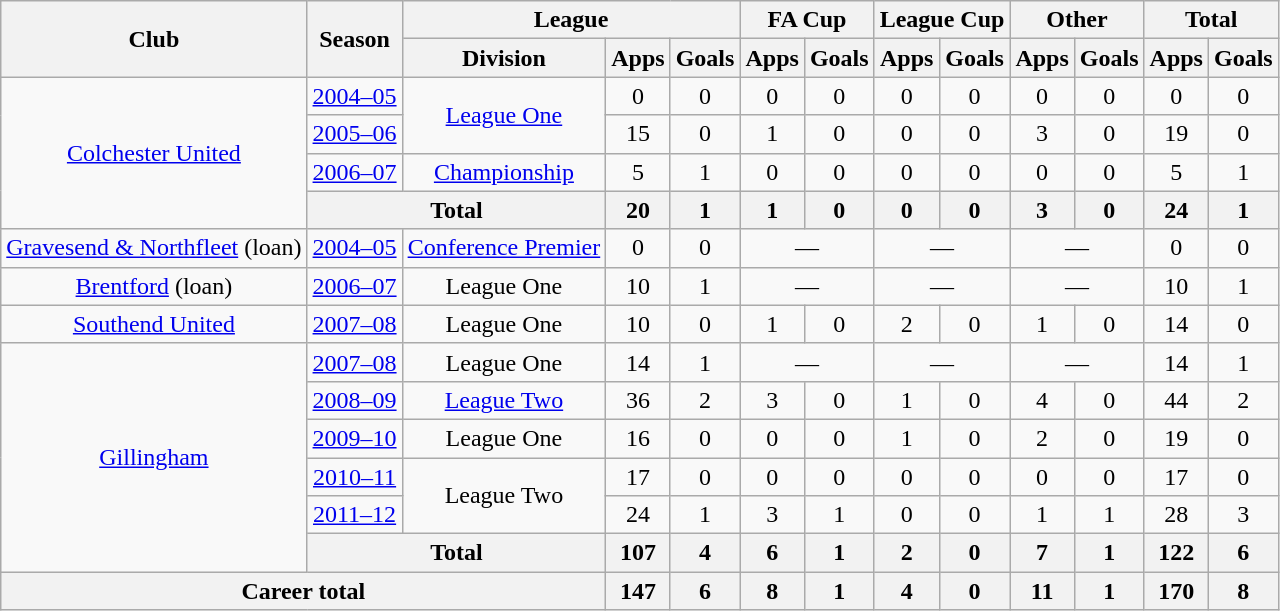<table class="wikitable" style="text-align: center;">
<tr>
<th rowspan="2">Club</th>
<th rowspan="2">Season</th>
<th colspan="3">League</th>
<th colspan="2">FA Cup</th>
<th colspan="2">League Cup</th>
<th colspan="2">Other</th>
<th colspan="2">Total</th>
</tr>
<tr>
<th>Division</th>
<th>Apps</th>
<th>Goals</th>
<th>Apps</th>
<th>Goals</th>
<th>Apps</th>
<th>Goals</th>
<th>Apps</th>
<th>Goals</th>
<th>Apps</th>
<th>Goals</th>
</tr>
<tr>
<td rowspan="4"><a href='#'>Colchester United</a></td>
<td><a href='#'>2004–05</a></td>
<td rowspan="2"><a href='#'>League One</a></td>
<td>0</td>
<td>0</td>
<td>0</td>
<td>0</td>
<td>0</td>
<td>0</td>
<td>0</td>
<td>0</td>
<td>0</td>
<td>0</td>
</tr>
<tr>
<td><a href='#'>2005–06</a></td>
<td>15</td>
<td>0</td>
<td>1</td>
<td>0</td>
<td>0</td>
<td>0</td>
<td>3</td>
<td>0</td>
<td>19</td>
<td>0</td>
</tr>
<tr>
<td><a href='#'>2006–07</a></td>
<td><a href='#'>Championship</a></td>
<td>5</td>
<td>1</td>
<td>0</td>
<td>0</td>
<td>0</td>
<td>0</td>
<td>0</td>
<td>0</td>
<td>5</td>
<td>1</td>
</tr>
<tr>
<th colspan="2">Total</th>
<th>20</th>
<th>1</th>
<th>1</th>
<th>0</th>
<th>0</th>
<th>0</th>
<th>3</th>
<th>0</th>
<th>24</th>
<th>1</th>
</tr>
<tr>
<td><a href='#'>Gravesend & Northfleet</a> (loan)</td>
<td><a href='#'>2004–05</a></td>
<td><a href='#'>Conference Premier</a></td>
<td>0</td>
<td>0</td>
<td colspan="2">—</td>
<td colspan="2">—</td>
<td colspan="2">—</td>
<td>0</td>
<td>0</td>
</tr>
<tr>
<td><a href='#'>Brentford</a> (loan)</td>
<td><a href='#'>2006–07</a></td>
<td>League One</td>
<td>10</td>
<td>1</td>
<td colspan="2">—</td>
<td colspan="2">—</td>
<td colspan="2">—</td>
<td>10</td>
<td>1</td>
</tr>
<tr>
<td><a href='#'>Southend United</a></td>
<td><a href='#'>2007–08</a></td>
<td>League One</td>
<td>10</td>
<td>0</td>
<td>1</td>
<td>0</td>
<td>2</td>
<td>0</td>
<td>1</td>
<td>0</td>
<td>14</td>
<td>0</td>
</tr>
<tr>
<td rowspan="6"><a href='#'>Gillingham</a></td>
<td><a href='#'>2007–08</a></td>
<td>League One</td>
<td>14</td>
<td>1</td>
<td colspan="2">—</td>
<td colspan="2">—</td>
<td colspan="2">—</td>
<td>14</td>
<td>1</td>
</tr>
<tr>
<td><a href='#'>2008–09</a></td>
<td><a href='#'>League Two</a></td>
<td>36</td>
<td>2</td>
<td>3</td>
<td>0</td>
<td>1</td>
<td>0</td>
<td>4</td>
<td>0</td>
<td>44</td>
<td>2</td>
</tr>
<tr>
<td><a href='#'>2009–10</a></td>
<td>League One</td>
<td>16</td>
<td>0</td>
<td>0</td>
<td>0</td>
<td>1</td>
<td>0</td>
<td>2</td>
<td>0</td>
<td>19</td>
<td>0</td>
</tr>
<tr>
<td><a href='#'>2010–11</a></td>
<td rowspan="2">League Two</td>
<td>17</td>
<td>0</td>
<td>0</td>
<td>0</td>
<td>0</td>
<td>0</td>
<td>0</td>
<td>0</td>
<td>17</td>
<td>0</td>
</tr>
<tr>
<td><a href='#'>2011–12</a></td>
<td>24</td>
<td>1</td>
<td>3</td>
<td>1</td>
<td>0</td>
<td>0</td>
<td>1</td>
<td>1</td>
<td>28</td>
<td>3</td>
</tr>
<tr>
<th colspan="2">Total</th>
<th>107</th>
<th>4</th>
<th>6</th>
<th>1</th>
<th>2</th>
<th>0</th>
<th>7</th>
<th>1</th>
<th>122</th>
<th>6</th>
</tr>
<tr>
<th colspan="3">Career total</th>
<th>147</th>
<th>6</th>
<th>8</th>
<th>1</th>
<th>4</th>
<th>0</th>
<th>11</th>
<th>1</th>
<th>170</th>
<th>8</th>
</tr>
</table>
